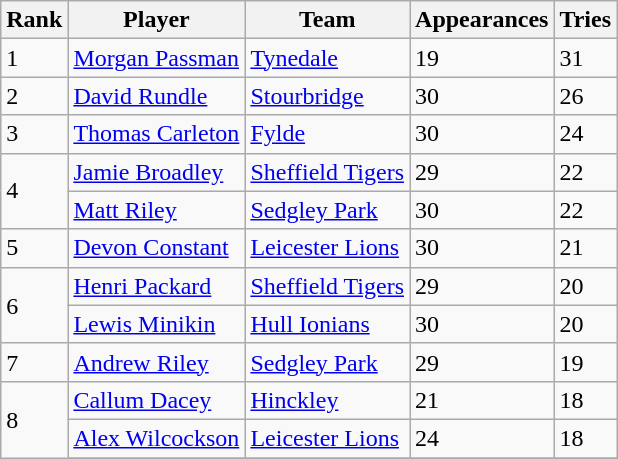<table class="wikitable">
<tr>
<th>Rank</th>
<th>Player</th>
<th>Team</th>
<th>Appearances</th>
<th>Tries</th>
</tr>
<tr>
<td>1</td>
<td> <a href='#'>Morgan Passman</a></td>
<td><a href='#'>Tynedale</a></td>
<td>19</td>
<td>31</td>
</tr>
<tr>
<td>2</td>
<td> <a href='#'>David Rundle</a></td>
<td><a href='#'>Stourbridge</a></td>
<td>30</td>
<td>26</td>
</tr>
<tr>
<td>3</td>
<td> <a href='#'>Thomas Carleton</a></td>
<td><a href='#'>Fylde</a></td>
<td>30</td>
<td>24</td>
</tr>
<tr>
<td rowspan=2>4</td>
<td> <a href='#'>Jamie Broadley</a></td>
<td><a href='#'>Sheffield Tigers</a></td>
<td>29</td>
<td>22</td>
</tr>
<tr>
<td> <a href='#'>Matt Riley</a></td>
<td><a href='#'>Sedgley Park</a></td>
<td>30</td>
<td>22</td>
</tr>
<tr>
<td>5</td>
<td> <a href='#'>Devon Constant</a></td>
<td><a href='#'>Leicester Lions</a></td>
<td>30</td>
<td>21</td>
</tr>
<tr>
<td rowspan=2>6</td>
<td> <a href='#'>Henri Packard</a></td>
<td><a href='#'>Sheffield Tigers</a></td>
<td>29</td>
<td>20</td>
</tr>
<tr>
<td> <a href='#'>Lewis Minikin</a></td>
<td><a href='#'>Hull Ionians</a></td>
<td>30</td>
<td>20</td>
</tr>
<tr>
<td>7</td>
<td> <a href='#'>Andrew Riley</a></td>
<td><a href='#'>Sedgley Park</a></td>
<td>29</td>
<td>19</td>
</tr>
<tr>
<td rowspan=4>8</td>
<td> <a href='#'>Callum Dacey</a></td>
<td><a href='#'>Hinckley</a></td>
<td>21</td>
<td>18</td>
</tr>
<tr>
<td> <a href='#'>Alex Wilcockson</a></td>
<td><a href='#'>Leicester Lions</a></td>
<td>24</td>
<td>18</td>
</tr>
<tr>
</tr>
</table>
